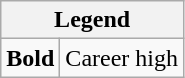<table class="wikitable mw-collapsible mw-collapsed">
<tr>
<th colspan="2">Legend</th>
</tr>
<tr>
<td><strong>Bold</strong></td>
<td>Career high</td>
</tr>
</table>
